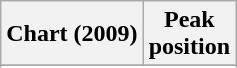<table class="wikitable sortable">
<tr>
<th>Chart (2009)</th>
<th>Peak<br>position</th>
</tr>
<tr>
</tr>
<tr>
</tr>
<tr>
</tr>
<tr>
</tr>
<tr>
</tr>
<tr>
</tr>
<tr>
</tr>
</table>
